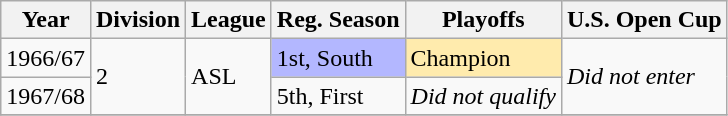<table class="wikitable">
<tr>
<th>Year</th>
<th>Division</th>
<th>League</th>
<th>Reg. Season</th>
<th>Playoffs</th>
<th>U.S. Open Cup</th>
</tr>
<tr>
<td>1966/67</td>
<td rowspan=2>2</td>
<td rowspan=2>ASL</td>
<td bgcolor="B3B7FF">1st, South</td>
<td bgcolor="FFEBAD">Champion</td>
<td rowspan=2><em>Did not enter</em></td>
</tr>
<tr>
<td>1967/68</td>
<td>5th, First</td>
<td><em>Did not qualify</em></td>
</tr>
<tr>
</tr>
</table>
